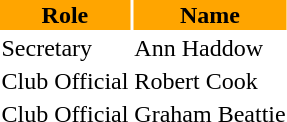<table class="toccolours">
<tr>
<th style="background:orange;">Role</th>
<th style="background:orange;">Name</th>
</tr>
<tr>
<td>Secretary</td>
<td> Ann Haddow</td>
</tr>
<tr>
<td>Club Official</td>
<td> Robert Cook</td>
</tr>
<tr>
<td>Club Official</td>
<td> Graham Beattie</td>
</tr>
</table>
